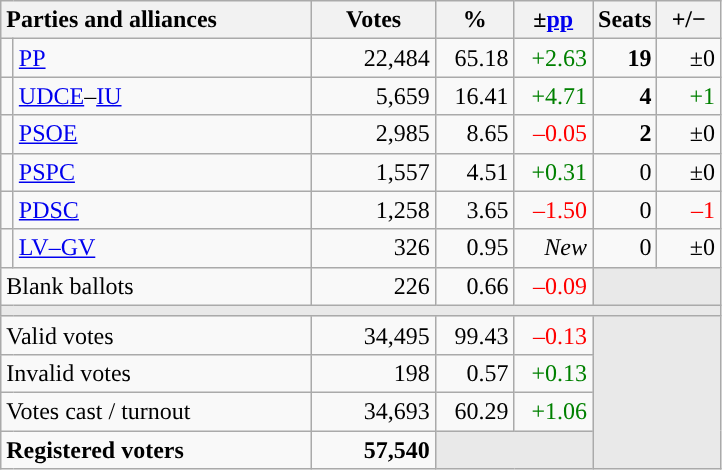<table class="wikitable" style="text-align:right;">
<tr>
<th style="text-align:left;" colspan="2" width="200">Parties and alliances</th>
<th width="75">Votes</th>
<th width="45">%</th>
<th width="45">±<a href='#'>pp</a></th>
<th width="35">Seats</th>
<th width="35">+/−</th>
</tr>
<tr>
<td width="1" style="color:inherit;background:"></td>
<td align="left"><a href='#'>PP</a></td>
<td>22,484</td>
<td>65.18</td>
<td style="color:green;">+2.63</td>
<td><strong>19</strong></td>
<td>±0</td>
</tr>
<tr>
<td style="color:inherit;background:"></td>
<td align="left"><a href='#'>UDCE</a>–<a href='#'>IU</a></td>
<td>5,659</td>
<td>16.41</td>
<td style="color:green;">+4.71</td>
<td><strong>4</strong></td>
<td style="color:green;">+1</td>
</tr>
<tr>
<td style="color:inherit;background:"></td>
<td align="left"><a href='#'>PSOE</a></td>
<td>2,985</td>
<td>8.65</td>
<td style="color:red;">–0.05</td>
<td><strong>2</strong></td>
<td>±0</td>
</tr>
<tr>
<td style="color:inherit;background:"></td>
<td align="left"><a href='#'>PSPC</a></td>
<td>1,557</td>
<td>4.51</td>
<td style="color:green;">+0.31</td>
<td>0</td>
<td>±0</td>
</tr>
<tr>
<td style="color:inherit;background:"></td>
<td align="left"><a href='#'>PDSC</a></td>
<td>1,258</td>
<td>3.65</td>
<td style="color:red;">–1.50</td>
<td>0</td>
<td style="color:red;">–1</td>
</tr>
<tr>
<td style="color:inherit;background:"></td>
<td align="left"><a href='#'>LV–GV</a></td>
<td>326</td>
<td>0.95</td>
<td><em>New</em></td>
<td>0</td>
<td>±0</td>
</tr>
<tr>
<td align="left" colspan="2">Blank ballots</td>
<td>226</td>
<td>0.66</td>
<td style="color:red;">–0.09</td>
<td bgcolor="#E9E9E9" colspan="2"></td>
</tr>
<tr>
<td colspan="7" bgcolor="#E9E9E9"></td>
</tr>
<tr>
<td align="left" colspan="2">Valid votes</td>
<td>34,495</td>
<td>99.43</td>
<td style="color:red;">–0.13</td>
<td bgcolor="#E9E9E9" colspan="2" rowspan="4"></td>
</tr>
<tr>
<td align="left" colspan="2">Invalid votes</td>
<td>198</td>
<td>0.57</td>
<td style="color:green;">+0.13</td>
</tr>
<tr>
<td align="left" colspan="2">Votes cast / turnout</td>
<td>34,693</td>
<td>60.29</td>
<td style="color:green;">+1.06</td>
</tr>
<tr style="font-weight:bold;">
<td align="left" colspan="2">Registered voters</td>
<td>57,540</td>
<td bgcolor="#E9E9E9" colspan="2"></td>
</tr>
</table>
